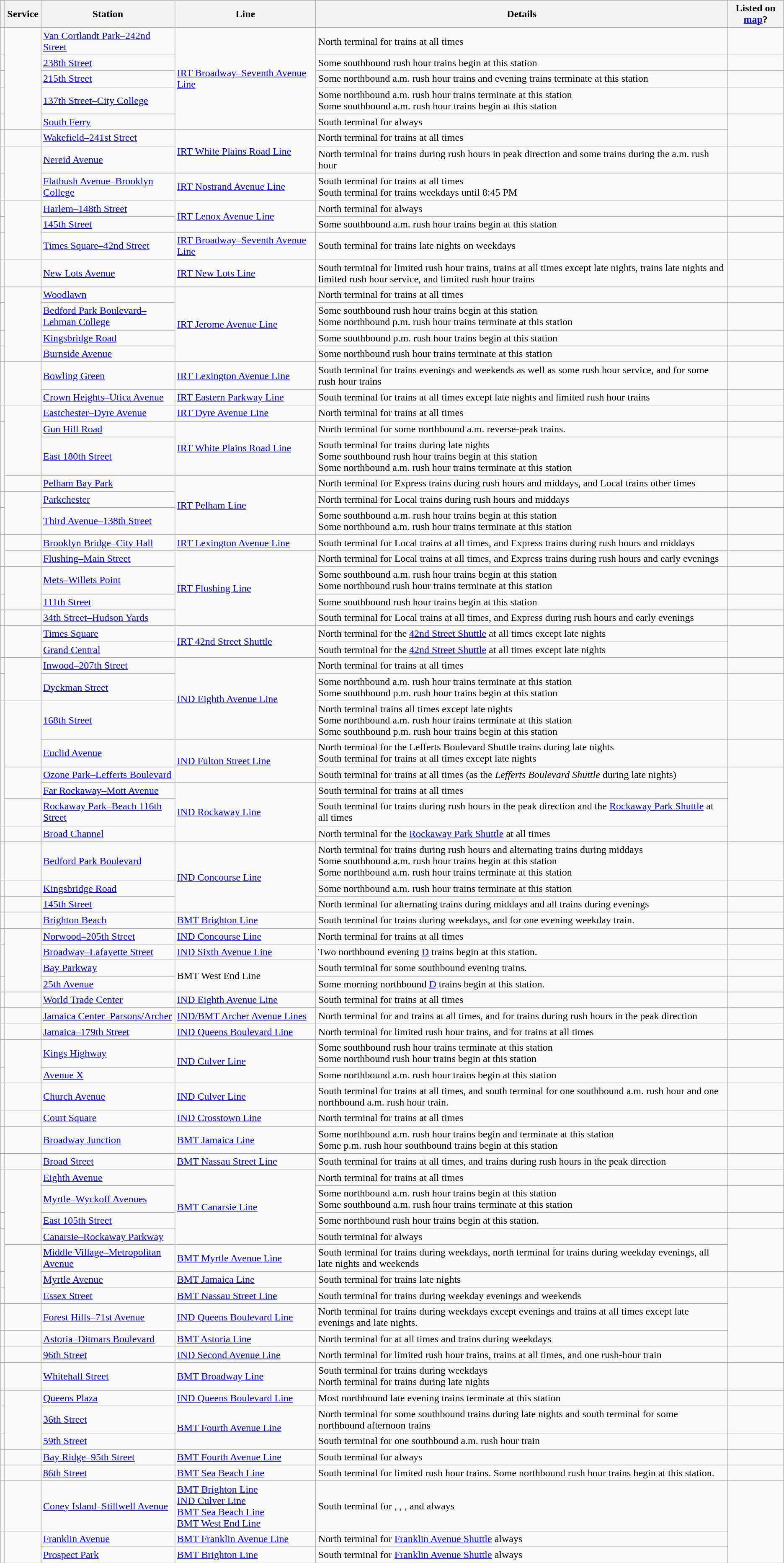<table class="wikitable sortable">
<tr>
<th></th>
<th>Service</th>
<th>Station</th>
<th>Line</th>
<th>Details</th>
<th>Listed on <a href='#'>map</a>?</th>
</tr>
<tr>
<td></td>
<td rowspan="5"></td>
<td><a href='#'>Van Cortlandt Park–242nd Street</a></td>
<td rowspan="5"><a href='#'>IRT Broadway–Seventh Avenue Line</a></td>
<td>North terminal for  trains at all times</td>
<td> </td>
</tr>
<tr>
<td></td>
<td><a href='#'>238th Street</a></td>
<td>Some southbound rush hour  trains begin at this station</td>
<td></td>
</tr>
<tr>
<td></td>
<td><a href='#'>215th Street</a></td>
<td>Some northbound a.m. rush hour  trains and evening trains terminate at this station</td>
<td></td>
</tr>
<tr>
<td></td>
<td><a href='#'>137th Street–City College</a></td>
<td>Some northbound a.m. rush hour  trains terminate at this station<br>Some southbound a.m. rush hour  trains begin at this station</td>
<td></td>
</tr>
<tr>
<td></td>
<td><a href='#'>South Ferry</a></td>
<td>South terminal for  always</td>
<td rowspan="2"> </td>
</tr>
<tr>
<td></td>
<td></td>
<td><a href='#'>Wakefield–241st Street</a></td>
<td rowspan="2" nowrap=""><a href='#'>IRT White Plains Road Line</a></td>
<td>North terminal for  trains at all times</td>
</tr>
<tr>
<td></td>
<td rowspan="2"> </td>
<td><a href='#'>Nereid Avenue</a></td>
<td>North terminal for  trains during rush hours in peak direction and some  trains during the a.m. rush hour</td>
<td></td>
</tr>
<tr>
<td></td>
<td><a href='#'>Flatbush Avenue–Brooklyn College</a></td>
<td><a href='#'>IRT Nostrand Avenue Line</a></td>
<td>South terminal for  trains at all times<br>South terminal for  trains weekdays until 8:45 PM</td>
<td> </td>
</tr>
<tr>
<td></td>
<td rowspan="3"></td>
<td><a href='#'>Harlem–148th Street</a></td>
<td rowspan="2"><a href='#'>IRT Lenox Avenue Line</a></td>
<td>North terminal for  always</td>
<td> </td>
</tr>
<tr>
<td></td>
<td><a href='#'>145th Street</a></td>
<td>Some southbound a.m. rush hour  trains begin at this station</td>
<td></td>
</tr>
<tr>
<td></td>
<td><a href='#'>Times Square–42nd Street</a></td>
<td><a href='#'>IRT Broadway–Seventh Avenue Line</a></td>
<td>South terminal for  trains late nights on weekdays</td>
<td></td>
</tr>
<tr>
<td></td>
<td>   </td>
<td><a href='#'>New Lots Avenue</a></td>
<td><a href='#'>IRT New Lots Line</a></td>
<td>South terminal for limited rush hour  trains,  trains at all times except late nights,  trains late nights and limited rush hour service, and limited rush hour  trains</td>
<td> </td>
</tr>
<tr>
<td></td>
<td rowspan="4"></td>
<td><a href='#'>Woodlawn</a></td>
<td rowspan="4"><a href='#'>IRT Jerome Avenue Line</a></td>
<td>North terminal for  trains at all times</td>
<td> </td>
</tr>
<tr>
<td></td>
<td><a href='#'>Bedford Park Boulevard–Lehman College</a></td>
<td>Some southbound rush hour  trains begin at this station<br>Some northbound p.m. rush hour  trains terminate at this station</td>
<td></td>
</tr>
<tr>
<td></td>
<td><a href='#'>Kingsbridge Road</a></td>
<td>Some southbound p.m. rush hour  trains begin at this station</td>
<td></td>
</tr>
<tr>
<td></td>
<td><a href='#'>Burnside Avenue</a></td>
<td>Some northbound rush hour  trains terminate at this station</td>
<td></td>
</tr>
<tr>
<td rowspan="2"></td>
<td rowspan="2"> </td>
<td><a href='#'>Bowling Green</a></td>
<td><a href='#'>IRT Lexington Avenue Line</a></td>
<td>South terminal for  trains evenings and weekends as well as some rush hour service, and for some rush hour  trains</td>
<td></td>
</tr>
<tr>
<td><a href='#'>Crown Heights–Utica Avenue</a></td>
<td><a href='#'>IRT Eastern Parkway Line</a></td>
<td>South terminal for  trains at all times except late nights and limited rush hour  trains</td>
<td></td>
</tr>
<tr>
<td></td>
<td rowspan="3"></td>
<td><a href='#'>Eastchester–Dyre Avenue</a></td>
<td><a href='#'>IRT Dyre Avenue Line</a></td>
<td>North terminal for  trains at all times</td>
<td> </td>
</tr>
<tr>
<td rowspan="3"></td>
<td><a href='#'>Gun Hill Road</a></td>
<td rowspan="2"><a href='#'>IRT White Plains Road Line</a></td>
<td>North terminal for some northbound a.m. reverse-peak  trains.</td>
<td></td>
</tr>
<tr>
<td><a href='#'>East 180th Street</a></td>
<td>South terminal for  trains during late nights<br>Some southbound rush hour  trains begin at this station<br>Some northbound a.m. rush hour  trains terminate at this station</td>
<td></td>
</tr>
<tr>
<td> </td>
<td><a href='#'>Pelham Bay Park</a></td>
<td rowspan="3"><a href='#'>IRT Pelham Line</a></td>
<td>North terminal for  Express trains during rush hours and middays, and  Local trains other times</td>
<td> </td>
</tr>
<tr>
<td></td>
<td rowspan="2"></td>
<td><a href='#'>Parkchester</a></td>
<td>North terminal for  Local trains during rush hours and middays</td>
<td></td>
</tr>
<tr>
<td></td>
<td><a href='#'>Third Avenue–138th Street</a></td>
<td>Some southbound a.m. rush hour  trains begin at this station<br>Some northbound a.m. rush hour  trains terminate at this station</td>
<td></td>
</tr>
<tr>
<td rowspan="2"></td>
<td> </td>
<td><a href='#'>Brooklyn Bridge–City Hall</a></td>
<td><a href='#'>IRT Lexington Avenue Line</a></td>
<td>South terminal for  Local trains at all times, and  Express trains during rush hours and middays</td>
<td> </td>
</tr>
<tr>
<td> </td>
<td><a href='#'>Flushing–Main Street</a></td>
<td rowspan="4"><a href='#'>IRT Flushing Line</a></td>
<td>North terminal for  Local trains at all times, and  Express trains during rush hours and early evenings</td>
<td> </td>
</tr>
<tr>
<td></td>
<td rowspan="2"></td>
<td><a href='#'>Mets–Willets Point</a></td>
<td>Some southbound a.m. rush hour  trains begin at this station<br>Some northbound rush hour  trains terminate at this station</td>
<td></td>
</tr>
<tr>
<td></td>
<td><a href='#'>111th Street</a></td>
<td>Some southbound rush hour  trains begin at this station</td>
<td></td>
</tr>
<tr>
<td></td>
<td> </td>
<td><a href='#'>34th Street–Hudson Yards</a></td>
<td>South terminal for  Local trains at all times, and  Express during rush hours and early evenings</td>
<td> </td>
</tr>
<tr>
<td rowspan="2"></td>
<td rowspan="2"></td>
<td><a href='#'>Times Square</a></td>
<td rowspan="2"><a href='#'>IRT 42nd Street Shuttle</a></td>
<td>North terminal for the <a href='#'>42nd Street Shuttle</a> at all times except late nights</td>
<td rowspan="2"></td>
</tr>
<tr>
<td><a href='#'>Grand Central</a></td>
<td>South terminal for the <a href='#'>42nd Street Shuttle</a> at all times except late nights</td>
</tr>
<tr>
<td></td>
<td rowspan="2"></td>
<td><a href='#'>Inwood–207th Street</a></td>
<td rowspan="3"><a href='#'>IND Eighth Avenue Line</a></td>
<td>North terminal for  trains at all times</td>
<td> </td>
</tr>
<tr>
<td></td>
<td><a href='#'>Dyckman Street</a></td>
<td>Some northbound a.m. rush hour  trains terminate at this station<br>Some southbound p.m. rush hour  trains begin at this station</td>
<td></td>
</tr>
<tr>
<td rowspan="5"></td>
<td rowspan="2"> </td>
<td><a href='#'>168th Street</a></td>
<td>North terminal  trains all times except late nights<br>Some northbound a.m. rush hour  trains terminate at this station<br>Some southbound p.m. rush hour  trains begin at this station</td>
<td></td>
</tr>
<tr>
<td><a href='#'>Euclid Avenue</a></td>
<td rowspan="2"><a href='#'>IND Fulton Street Line</a></td>
<td>North terminal for the Lefferts Boulevard Shuttle  trains during late nights<br>South terminal for  trains at all times except late nights</td>
<td> </td>
</tr>
<tr>
<td rowspan="2"></td>
<td><a href='#'>Ozone Park–Lefferts Boulevard</a></td>
<td>South terminal for  trains at all times (as the <em>Lefferts Boulevard Shuttle</em> during late nights)</td>
<td rowspan="4"> </td>
</tr>
<tr>
<td><a href='#'>Far Rockaway–Mott Avenue</a></td>
<td rowspan="3"><a href='#'>IND Rockaway Line</a></td>
<td>South terminal for  trains at all times</td>
</tr>
<tr>
<td> </td>
<td><a href='#'>Rockaway Park–Beach 116th Street</a></td>
<td>South terminal for  trains during rush hours in the peak direction and the <a href='#'>Rockaway Park Shuttle</a> at all times</td>
</tr>
<tr>
<td></td>
<td></td>
<td><a href='#'>Broad Channel</a></td>
<td>North terminal for the <a href='#'>Rockaway Park Shuttle</a> at all times</td>
</tr>
<tr>
<td></td>
<td></td>
<td><a href='#'>Bedford Park Boulevard</a></td>
<td rowspan="3"><a href='#'>IND Concourse Line</a></td>
<td>North terminal for  trains during rush hours and alternating trains during middays<br>Some southbound a.m. rush hour  trains begin at this station<br>Some northbound a.m. rush hour  trains terminate at this station</td>
<td></td>
</tr>
<tr>
<td></td>
<td></td>
<td><a href='#'>Kingsbridge Road</a></td>
<td>Some northbound a.m. rush hour  trains terminate at this station</td>
<td></td>
</tr>
<tr>
<td></td>
<td></td>
<td><a href='#'>145th Street</a></td>
<td>North terminal for alternating  trains during middays and all trains during evenings</td>
<td></td>
</tr>
<tr>
<td></td>
<td></td>
<td><a href='#'>Brighton Beach</a></td>
<td><a href='#'>BMT Brighton Line</a></td>
<td>South terminal for  trains during weekdays, and for one evening weekday  train.</td>
<td></td>
</tr>
<tr>
<td></td>
<td rowspan="4"></td>
<td><a href='#'>Norwood–205th Street</a></td>
<td><a href='#'>IND Concourse Line</a></td>
<td>North terminal for  trains at all times</td>
<td> </td>
</tr>
<tr>
<td rowspan="2"></td>
<td><a href='#'>Broadway–Lafayette Street</a></td>
<td><a href='#'>IND Sixth Avenue Line</a></td>
<td>Two northbound evening <a href='#'>D</a> trains begin at this station.</td>
<td></td>
</tr>
<tr>
<td><a href='#'>Bay Parkway</a></td>
<td rowspan="2">BMT West End Line</td>
<td>South terminal for some southbound evening  trains.</td>
<td></td>
</tr>
<tr>
<td></td>
<td><a href='#'>25th Avenue</a></td>
<td>Some morning northbound <a href='#'>D</a> trains begin at this station.</td>
<td></td>
</tr>
<tr>
<td></td>
<td></td>
<td><a href='#'>World Trade Center</a></td>
<td><a href='#'>IND Eighth Avenue Line</a></td>
<td>South terminal for  trains at all times</td>
<td></td>
</tr>
<tr>
<td></td>
<td>  </td>
<td><a href='#'>Jamaica Center–Parsons/Archer</a></td>
<td><a href='#'>IND/BMT Archer Avenue Lines</a></td>
<td>North terminal for  and  trains at all times, and for  trains during rush hours in the peak direction</td>
<td></td>
</tr>
<tr>
<td></td>
<td> </td>
<td><a href='#'>Jamaica–179th Street</a></td>
<td><a href='#'>IND Queens Boulevard Line</a></td>
<td>North terminal for limited rush hour  trains, and for  trains at all times</td>
<td> </td>
</tr>
<tr>
<td></td>
<td rowspan="2"></td>
<td><a href='#'>Kings Highway</a></td>
<td rowspan="2"><a href='#'>IND Culver Line</a></td>
<td>Some southbound rush hour  trains terminate at this station<br>Some northbound rush hour  trains begin at this station</td>
<td></td>
</tr>
<tr>
<td></td>
<td><a href='#'>Avenue X</a></td>
<td>Some northbound a.m. rush hour  trains begin at this station</td>
<td></td>
</tr>
<tr>
<td></td>
<td></td>
<td><a href='#'>Church Avenue</a></td>
<td><a href='#'>IND Culver Line</a></td>
<td>South terminal for  trains at all times, and south terminal for one southbound a.m. rush hour and one northbound a.m. rush hour  train.</td>
<td> </td>
</tr>
<tr>
<td></td>
<td></td>
<td><a href='#'>Court Square</a></td>
<td><a href='#'>IND Crosstown Line</a></td>
<td>North terminal for  trains at all times</td>
<td> </td>
</tr>
<tr>
<td></td>
<td></td>
<td><a href='#'>Broadway Junction</a></td>
<td><a href='#'>BMT Jamaica Line</a></td>
<td>Some northbound a.m. rush hour  trains begin and terminate at this station<br>Some p.m. rush hour southbound  trains begin at this station</td>
<td></td>
</tr>
<tr>
<td></td>
<td> </td>
<td><a href='#'>Broad Street</a></td>
<td><a href='#'>BMT Nassau Street Line</a></td>
<td>South terminal for  trains at all times, and  trains during rush hours in the peak direction</td>
<td></td>
</tr>
<tr>
<td rowspan="2"></td>
<td rowspan="4"></td>
<td><a href='#'>Eighth Avenue</a></td>
<td rowspan="4"><a href='#'>BMT Canarsie Line</a></td>
<td>North terminal for  trains at all times</td>
<td> </td>
</tr>
<tr>
<td><a href='#'>Myrtle–Wyckoff Avenues</a></td>
<td>Some northbound a.m. rush hour  trains begin at this station<br>Some southbound a.m. rush hour  trains terminate at this station</td>
<td></td>
</tr>
<tr>
<td></td>
<td><a href='#'>East 105th Street</a></td>
<td>Some northbound rush hour  trains begin at this station.</td>
<td></td>
</tr>
<tr>
<td rowspan="2"></td>
<td><a href='#'>Canarsie–Rockaway Parkway</a></td>
<td>South terminal for  always</td>
<td rowspan="2"> </td>
</tr>
<tr>
<td rowspan="3"></td>
<td><a href='#'>Middle Village–Metropolitan Avenue</a></td>
<td><a href='#'>BMT Myrtle Avenue Line</a></td>
<td>South terminal for  trains during weekdays, north terminal for  trains during weekday evenings, all late nights and weekends</td>
</tr>
<tr>
<td></td>
<td><a href='#'>Myrtle Avenue</a></td>
<td><a href='#'>BMT Jamaica Line</a></td>
<td>South terminal for  trains late nights</td>
<td></td>
</tr>
<tr>
<td></td>
<td><a href='#'>Essex Street</a></td>
<td><a href='#'>BMT Nassau Street Line</a></td>
<td>South terminal for  trains during weekday evenings and weekends</td>
<td rowspan="3"></td>
</tr>
<tr>
<td></td>
<td></td>
<td><a href='#'>Forest Hills–71st Avenue</a></td>
<td><a href='#'>IND Queens Boulevard Line</a></td>
<td>North terminal for  trains during weekdays except evenings and  trains at all times except late evenings and late nights.</td>
</tr>
<tr>
<td></td>
<td></td>
<td><a href='#'>Astoria–Ditmars Boulevard</a></td>
<td><a href='#'>BMT Astoria Line</a></td>
<td>North terminal for  at all times and  trains during weekdays</td>
</tr>
<tr>
<td></td>
<td>  </td>
<td><a href='#'>96th Street</a></td>
<td><a href='#'>IND Second Avenue Line</a></td>
<td>North terminal for limited rush hour  trains,  trains at all times, and one rush-hour  train</td>
<td> </td>
</tr>
<tr>
<td></td>
<td> </td>
<td><a href='#'>Whitehall Street</a></td>
<td><a href='#'>BMT Broadway Line</a></td>
<td>South terminal for  trains during weekdays<br>North terminal for  trains during late nights</td>
<td></td>
</tr>
<tr>
<td></td>
<td rowspan="3"></td>
<td><a href='#'>Queens Plaza</a></td>
<td><a href='#'>IND Queens Boulevard Line</a></td>
<td>Most northbound late evening trains terminate at this station</td>
<td></td>
</tr>
<tr>
<td></td>
<td><a href='#'>36th Street</a></td>
<td rowspan="2"><a href='#'>BMT Fourth Avenue Line</a></td>
<td>North terminal for some southbound  trains during late nights and south terminal for some northbound afternoon  trains</td>
<td></td>
</tr>
<tr>
<td></td>
<td><a href='#'>59th Street</a></td>
<td>South terminal for one southbound a.m. rush hour  train</td>
<td></td>
</tr>
<tr>
<td></td>
<td></td>
<td><a href='#'>Bay Ridge–95th Street</a></td>
<td><a href='#'>BMT Fourth Avenue Line</a></td>
<td>South terminal for  always</td>
<td> </td>
</tr>
<tr>
<td></td>
<td> </td>
<td><a href='#'>86th Street</a></td>
<td><a href='#'>BMT Sea Beach Line</a></td>
<td>South terminal for limited rush hour  trains. Some northbound rush hour  trains begin at this station.</td>
<td></td>
</tr>
<tr>
<td></td>
<td nowrap>   </td>
<td><a href='#'>Coney Island–Stillwell Avenue</a></td>
<td><a href='#'>BMT Brighton Line</a><br><a href='#'>IND Culver Line</a><br><a href='#'>BMT Sea Beach Line</a><br><a href='#'>BMT West End Line</a></td>
<td>South terminal for , , , and  always</td>
<td rowspan="3"> </td>
</tr>
<tr>
<td rowspan="2"></td>
<td rowspan="2"></td>
<td><a href='#'>Franklin Avenue</a></td>
<td><a href='#'>BMT Franklin Avenue Line</a></td>
<td>North terminal for <a href='#'>Franklin Avenue Shuttle</a> always</td>
</tr>
<tr>
<td><a href='#'>Prospect Park</a></td>
<td><a href='#'>BMT Brighton Line</a></td>
<td>South terminal for <a href='#'>Franklin Avenue Shuttle</a> always</td>
</tr>
</table>
